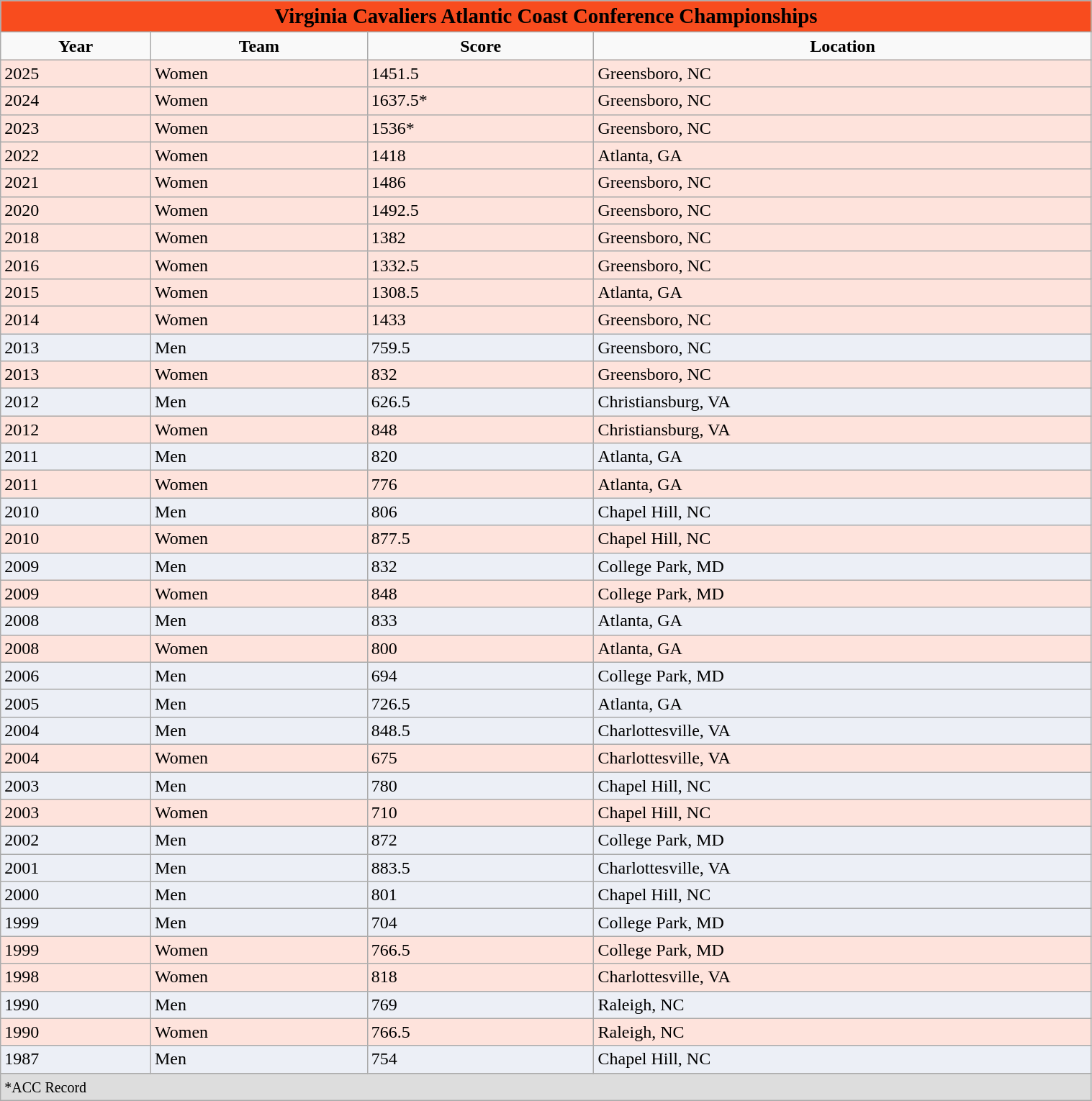<table class="wikitable" width=80%>
<tr>
<td colspan=4 align=center bgcolor="#F84C1E"><big><strong>Virginia Cavaliers Atlantic Coast Conference Championships</strong></big></td>
</tr>
<tr>
<td align=center><strong>Year</strong></td>
<td align=center><strong>Team</strong></td>
<td align=center><strong>Score</strong></td>
<td align=center><strong>Location</strong></td>
</tr>
<tr bgcolor="#FEE3DC">
<td>2025</td>
<td>Women</td>
<td>1451.5</td>
<td>Greensboro, NC</td>
</tr>
<tr bgcolor="#FEE3DC">
<td>2024</td>
<td>Women</td>
<td>1637.5*</td>
<td>Greensboro, NC</td>
</tr>
<tr bgcolor="#FEE3DC">
<td>2023</td>
<td>Women</td>
<td>1536*</td>
<td>Greensboro, NC</td>
</tr>
<tr bgcolor="#FEE3DC">
<td>2022</td>
<td>Women</td>
<td>1418</td>
<td>Atlanta, GA</td>
</tr>
<tr bgcolor="#FEE3DC">
<td>2021</td>
<td>Women</td>
<td>1486</td>
<td>Greensboro, NC</td>
</tr>
<tr bgcolor="#FEE3DC">
<td>2020</td>
<td>Women</td>
<td>1492.5</td>
<td>Greensboro, NC</td>
</tr>
<tr bgcolor="#FEE3DC">
<td>2018</td>
<td>Women</td>
<td>1382</td>
<td>Greensboro, NC</td>
</tr>
<tr bgcolor="#FEE3DC">
<td>2016</td>
<td>Women</td>
<td>1332.5</td>
<td>Greensboro, NC</td>
</tr>
<tr bgcolor="#FEE3DC">
<td>2015</td>
<td>Women</td>
<td>1308.5</td>
<td>Atlanta, GA</td>
</tr>
<tr bgcolor="#FEE3DC">
<td>2014</td>
<td>Women</td>
<td>1433</td>
<td>Greensboro, NC</td>
</tr>
<tr bgcolor="#ECEFF6">
<td>2013</td>
<td>Men</td>
<td>759.5</td>
<td>Greensboro, NC</td>
</tr>
<tr bgcolor="#FEE3DC">
<td>2013</td>
<td>Women</td>
<td>832</td>
<td>Greensboro, NC</td>
</tr>
<tr bgcolor="#ECEFF6">
<td>2012</td>
<td>Men</td>
<td>626.5</td>
<td>Christiansburg, VA</td>
</tr>
<tr bgcolor="#FEE3DC">
<td>2012</td>
<td>Women</td>
<td>848</td>
<td>Christiansburg, VA</td>
</tr>
<tr bgcolor="#ECEFF6">
<td>2011</td>
<td>Men</td>
<td>820</td>
<td>Atlanta, GA</td>
</tr>
<tr bgcolor="#FEE3DC">
<td>2011</td>
<td>Women</td>
<td>776</td>
<td>Atlanta, GA</td>
</tr>
<tr bgcolor="#ECEFF6">
<td>2010</td>
<td>Men</td>
<td>806</td>
<td>Chapel Hill, NC</td>
</tr>
<tr bgcolor="#FEE3DC">
<td>2010</td>
<td>Women</td>
<td>877.5</td>
<td>Chapel Hill, NC</td>
</tr>
<tr bgcolor="#ECEFF6">
<td>2009</td>
<td>Men</td>
<td>832</td>
<td>College Park, MD</td>
</tr>
<tr bgcolor="#FEE3DC">
<td>2009</td>
<td>Women</td>
<td>848</td>
<td>College Park, MD</td>
</tr>
<tr bgcolor="#ECEFF6">
<td>2008</td>
<td>Men</td>
<td>833</td>
<td>Atlanta, GA</td>
</tr>
<tr bgcolor="#FEE3DC">
<td>2008</td>
<td>Women</td>
<td>800</td>
<td>Atlanta, GA</td>
</tr>
<tr bgcolor="#ECEFF6">
<td>2006</td>
<td>Men</td>
<td>694</td>
<td>College Park, MD</td>
</tr>
<tr bgcolor="#ECEFF6">
<td>2005</td>
<td>Men</td>
<td>726.5</td>
<td>Atlanta, GA</td>
</tr>
<tr bgcolor="#ECEFF6">
<td>2004</td>
<td>Men</td>
<td>848.5</td>
<td>Charlottesville, VA</td>
</tr>
<tr bgcolor="#FEE3DC">
<td>2004</td>
<td>Women</td>
<td>675</td>
<td>Charlottesville, VA</td>
</tr>
<tr bgcolor="#ECEFF6">
<td>2003</td>
<td>Men</td>
<td>780</td>
<td>Chapel Hill, NC</td>
</tr>
<tr bgcolor="#FEE3DC">
<td>2003</td>
<td>Women</td>
<td>710</td>
<td>Chapel Hill, NC</td>
</tr>
<tr bgcolor="#ECEFF6">
<td>2002</td>
<td>Men</td>
<td>872</td>
<td>College Park, MD</td>
</tr>
<tr bgcolor="#ECEFF6">
<td>2001</td>
<td>Men</td>
<td>883.5</td>
<td>Charlottesville, VA</td>
</tr>
<tr bgcolor="#ECEFF6">
<td>2000</td>
<td>Men</td>
<td>801</td>
<td>Chapel Hill, NC</td>
</tr>
<tr bgcolor="#ECEFF6">
<td>1999</td>
<td>Men</td>
<td>704</td>
<td>College Park, MD</td>
</tr>
<tr bgcolor="#FEE3DC">
<td>1999</td>
<td>Women</td>
<td>766.5</td>
<td>College Park, MD</td>
</tr>
<tr bgcolor="#FEE3DC">
<td>1998</td>
<td>Women</td>
<td>818</td>
<td>Charlottesville, VA</td>
</tr>
<tr bgcolor="#ECEFF6">
<td>1990</td>
<td>Men</td>
<td>769</td>
<td>Raleigh, NC</td>
</tr>
<tr bgcolor="#FEE3DC">
<td>1990</td>
<td>Women</td>
<td>766.5</td>
<td>Raleigh, NC</td>
</tr>
<tr bgcolor="#ECEFF6">
<td>1987</td>
<td>Men</td>
<td>754</td>
<td>Chapel Hill, NC</td>
</tr>
<tr>
<td colspan=4 align=left bgcolor="#DDDDDD"><small>*ACC Record</small></td>
</tr>
</table>
